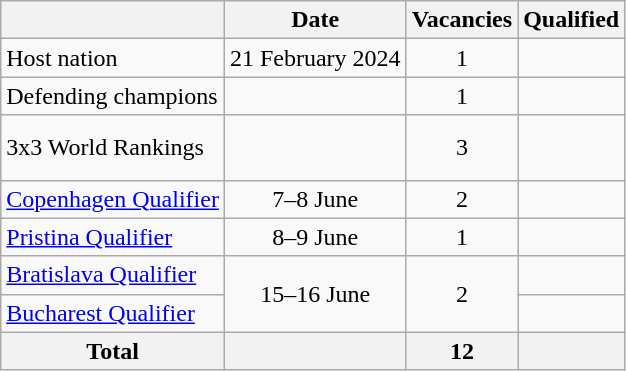<table class="wikitable">
<tr>
<th></th>
<th>Date</th>
<th>Vacancies</th>
<th>Qualified</th>
</tr>
<tr>
<td>Host nation</td>
<td>21 February 2024</td>
<td align="center">1</td>
<td></td>
</tr>
<tr>
<td>Defending champions</td>
<td></td>
<td align="center">1</td>
<td></td>
</tr>
<tr>
<td>3x3 World Rankings</td>
<td></td>
<td align="center">3</td>
<td><br><br></td>
</tr>
<tr>
<td> <a href='#'>Copenhagen Qualifier</a></td>
<td align="center">7–8 June</td>
<td align=center>2</td>
<td><br></td>
</tr>
<tr>
<td> <a href='#'>Pristina Qualifier</a></td>
<td align="center">8–9 June</td>
<td align=center>1</td>
<td></td>
</tr>
<tr>
<td> <a href='#'>Bratislava Qualifier</a></td>
<td rowspan=2 align=center>15–16 June</td>
<td rowspan=2 align=center>2</td>
<td><br></td>
</tr>
<tr>
<td> <a href='#'>Bucharest Qualifier</a></td>
<td><br></td>
</tr>
<tr>
<th>Total</th>
<th></th>
<th>12</th>
<th></th>
</tr>
</table>
